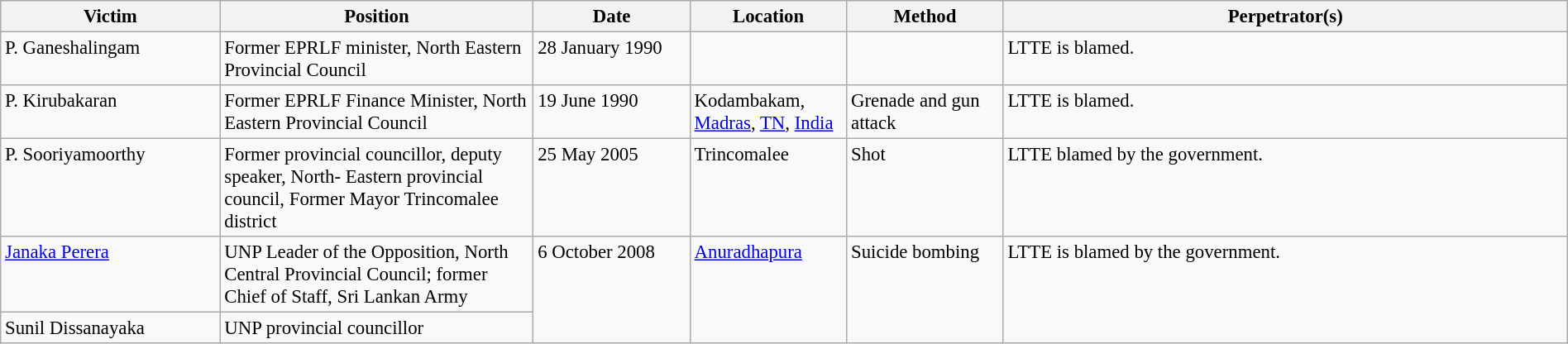<table class="wikitable" style="font-size:95%;width:100%;valign=top">
<tr>
<th width="14%">Victim</th>
<th width="20%">Position</th>
<th width="10%">Date</th>
<th width="10%">Location</th>
<th width="10%">Method</th>
<th width="36%">Perpetrator(s)</th>
</tr>
<tr valign=top>
<td>P. Ganeshalingam</td>
<td>Former EPRLF minister, North Eastern Provincial Council</td>
<td>28 January 1990</td>
<td></td>
<td></td>
<td>LTTE is blamed.</td>
</tr>
<tr valign="top">
<td>P. Kirubakaran</td>
<td>Former EPRLF Finance Minister, North Eastern Provincial Council</td>
<td>19 June 1990</td>
<td>Kodambakam, <a href='#'>Madras</a>, <a href='#'>TN</a>, <a href='#'>India</a></td>
<td>Grenade and gun attack</td>
<td>LTTE is blamed.</td>
</tr>
<tr valign=top>
<td>P. Sooriyamoorthy</td>
<td>Former provincial councillor, deputy speaker, North- Eastern provincial council, Former Mayor Trincomalee district</td>
<td>25 May 2005</td>
<td>Trincomalee</td>
<td>Shot</td>
<td>LTTE blamed by the government.</td>
</tr>
<tr valign="top">
<td><a href='#'>Janaka Perera</a></td>
<td>UNP Leader of the Opposition, North Central Provincial Council; former Chief of Staff, Sri Lankan Army</td>
<td rowspan="2">6 October 2008</td>
<td rowspan="2"><a href='#'>Anuradhapura</a></td>
<td rowspan="2">Suicide bombing</td>
<td rowspan="2">LTTE is blamed by the government.</td>
</tr>
<tr>
<td>Sunil Dissanayaka</td>
<td>UNP provincial councillor</td>
</tr>
</table>
